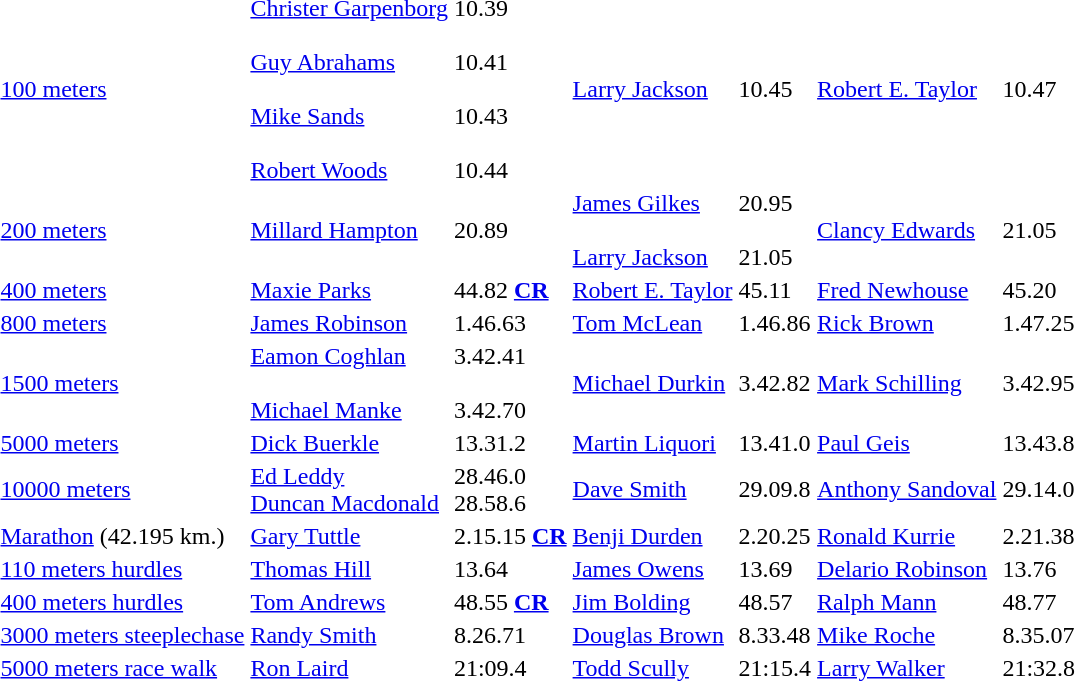<table>
<tr>
<td><a href='#'>100 meters</a></td>
<td><a href='#'>Christer Garpenborg</a><br><br><a href='#'>Guy Abrahams</a><br><br><a href='#'>Mike Sands</a><br><br><a href='#'>Robert Woods</a></td>
<td>10.39<br><br>10.41<br><br>10.43<br><br>10.44</td>
<td><a href='#'>Larry Jackson</a></td>
<td>10.45</td>
<td><a href='#'>Robert E. Taylor</a></td>
<td>10.47</td>
</tr>
<tr>
<td><a href='#'>200 meters</a></td>
<td><a href='#'>Millard Hampton</a></td>
<td>20.89</td>
<td><a href='#'>James Gilkes</a><br><br><a href='#'>Larry Jackson</a></td>
<td>20.95<br><br>21.05</td>
<td><a href='#'>Clancy Edwards</a></td>
<td>21.05</td>
</tr>
<tr>
<td><a href='#'>400 meters</a></td>
<td><a href='#'>Maxie Parks</a></td>
<td>44.82  <strong><a href='#'>CR</a></strong></td>
<td><a href='#'>Robert E. Taylor</a></td>
<td>45.11</td>
<td><a href='#'>Fred Newhouse</a></td>
<td>45.20</td>
</tr>
<tr>
<td><a href='#'>800 meters</a></td>
<td><a href='#'>James Robinson</a></td>
<td>1.46.63</td>
<td><a href='#'>Tom McLean</a></td>
<td>1.46.86</td>
<td><a href='#'>Rick Brown</a></td>
<td>1.47.25</td>
</tr>
<tr>
<td><a href='#'>1500 meters</a></td>
<td><a href='#'>Eamon Coghlan</a><br><br><a href='#'>Michael Manke</a></td>
<td>3.42.41	<br><br>3.42.70</td>
<td><a href='#'>Michael Durkin</a></td>
<td>3.42.82</td>
<td><a href='#'>Mark Schilling</a></td>
<td>3.42.95</td>
</tr>
<tr>
<td><a href='#'>5000 meters</a></td>
<td><a href='#'>Dick Buerkle</a></td>
<td>13.31.2</td>
<td><a href='#'>Martin Liquori</a></td>
<td>13.41.0</td>
<td><a href='#'>Paul Geis</a></td>
<td>13.43.8</td>
</tr>
<tr>
<td><a href='#'>10000 meters</a></td>
<td><a href='#'>Ed Leddy</a> <br><a href='#'>Duncan Macdonald</a></td>
<td>28.46.0<br>28.58.6</td>
<td><a href='#'>Dave Smith</a></td>
<td>29.09.8</td>
<td><a href='#'>Anthony Sandoval</a></td>
<td>29.14.0</td>
</tr>
<tr>
<td><a href='#'>Marathon</a> (42.195 km.)</td>
<td><a href='#'>Gary Tuttle</a></td>
<td>2.15.15  <strong><a href='#'>CR</a></strong></td>
<td><a href='#'>Benji Durden</a></td>
<td>2.20.25</td>
<td><a href='#'>Ronald Kurrie</a></td>
<td>2.21.38</td>
</tr>
<tr>
<td><a href='#'>110 meters hurdles</a></td>
<td><a href='#'>Thomas Hill</a></td>
<td>13.64</td>
<td><a href='#'>James Owens</a></td>
<td>13.69</td>
<td><a href='#'>Delario Robinson</a></td>
<td>13.76</td>
</tr>
<tr>
<td><a href='#'>400 meters hurdles</a></td>
<td><a href='#'>Tom Andrews</a></td>
<td>48.55  <strong><a href='#'>CR</a></strong></td>
<td><a href='#'>Jim Bolding</a></td>
<td>48.57</td>
<td><a href='#'>Ralph Mann</a></td>
<td>48.77</td>
</tr>
<tr>
<td><a href='#'>3000 meters steeplechase</a></td>
<td><a href='#'>Randy Smith</a></td>
<td>8.26.71</td>
<td><a href='#'>Douglas Brown</a></td>
<td>8.33.48</td>
<td><a href='#'>Mike Roche</a></td>
<td>8.35.07</td>
</tr>
<tr>
<td><a href='#'>5000 meters race walk</a></td>
<td><a href='#'>Ron Laird</a></td>
<td>21:09.4</td>
<td><a href='#'>Todd Scully</a></td>
<td>21:15.4</td>
<td><a href='#'>Larry Walker</a></td>
<td>21:32.8</td>
</tr>
</table>
